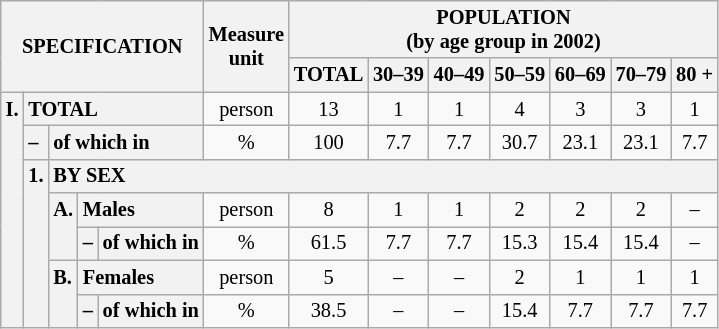<table class="wikitable" style="font-size:85%; text-align:center">
<tr>
<th rowspan="2" colspan="5">SPECIFICATION</th>
<th rowspan="2">Measure<br> unit</th>
<th colspan="10" rowspan="1">POPULATION<br> (by age group in 2002)</th>
</tr>
<tr>
<th>TOTAL</th>
<th>30–39</th>
<th>40–49</th>
<th>50–59</th>
<th>60–69</th>
<th>70–79</th>
<th>80 +</th>
</tr>
<tr>
<th style="text-align:left" valign="top" rowspan="7">I.</th>
<th style="text-align:left" colspan="4">TOTAL</th>
<td>person</td>
<td>13</td>
<td>1</td>
<td>1</td>
<td>4</td>
<td>3</td>
<td>3</td>
<td>1</td>
</tr>
<tr>
<th style="text-align:left" valign="top">–</th>
<th style="text-align:left" colspan="3">of which in</th>
<td>%</td>
<td>100</td>
<td>7.7</td>
<td>7.7</td>
<td>30.7</td>
<td>23.1</td>
<td>23.1</td>
<td>7.7</td>
</tr>
<tr>
<th style="text-align:left" valign="top" rowspan="5">1.</th>
<th style="text-align:left" colspan="14">BY SEX</th>
</tr>
<tr>
<th style="text-align:left" valign="top" rowspan="2">A.</th>
<th style="text-align:left" colspan="2">Males</th>
<td>person</td>
<td>8</td>
<td>1</td>
<td>1</td>
<td>2</td>
<td>2</td>
<td>2</td>
<td>–</td>
</tr>
<tr>
<th style="text-align:left" valign="top">–</th>
<th style="text-align:left" colspan="1">of which in</th>
<td>%</td>
<td>61.5</td>
<td>7.7</td>
<td>7.7</td>
<td>15.3</td>
<td>15.4</td>
<td>15.4</td>
<td>–</td>
</tr>
<tr>
<th style="text-align:left" valign="top" rowspan="2">B.</th>
<th style="text-align:left" colspan="2">Females</th>
<td>person</td>
<td>5</td>
<td>–</td>
<td>–</td>
<td>2</td>
<td>1</td>
<td>1</td>
<td>1</td>
</tr>
<tr>
<th style="text-align:left" valign="top">–</th>
<th style="text-align:left" colspan="1">of which in</th>
<td>%</td>
<td>38.5</td>
<td>–</td>
<td>–</td>
<td>15.4</td>
<td>7.7</td>
<td>7.7</td>
<td>7.7</td>
</tr>
</table>
